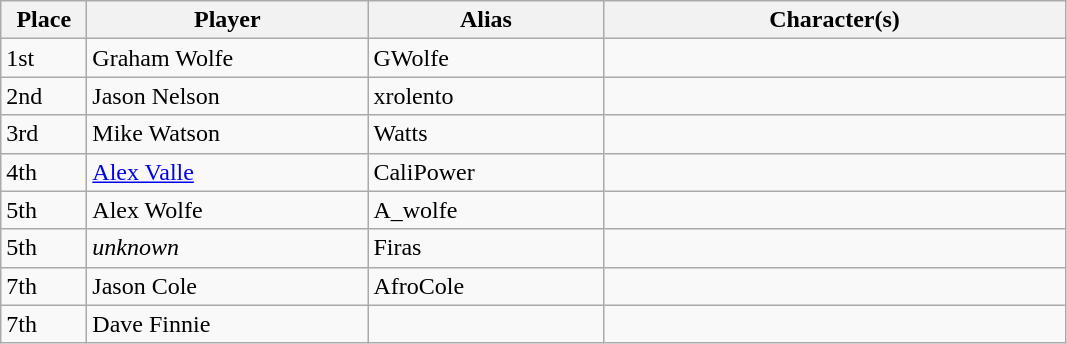<table class="wikitable">
<tr>
<th style="width:50px;">Place</th>
<th style="width:180px;">Player</th>
<th style="width:150px;">Alias</th>
<th style="width:300px;">Character(s)</th>
</tr>
<tr>
<td>1st</td>
<td> Graham Wolfe</td>
<td>GWolfe</td>
<td></td>
</tr>
<tr>
<td>2nd</td>
<td> Jason Nelson</td>
<td>xrolento</td>
<td></td>
</tr>
<tr>
<td>3rd</td>
<td> Mike Watson</td>
<td>Watts</td>
<td></td>
</tr>
<tr>
<td>4th</td>
<td> <a href='#'>Alex Valle</a></td>
<td>CaliPower</td>
<td></td>
</tr>
<tr>
<td>5th</td>
<td> Alex Wolfe</td>
<td>A_wolfe</td>
<td></td>
</tr>
<tr>
<td>5th</td>
<td> <em>unknown</em></td>
<td>Firas</td>
<td></td>
</tr>
<tr>
<td>7th</td>
<td> Jason Cole</td>
<td>AfroCole</td>
<td></td>
</tr>
<tr>
<td>7th</td>
<td> Dave Finnie</td>
<td></td>
<td></td>
</tr>
</table>
